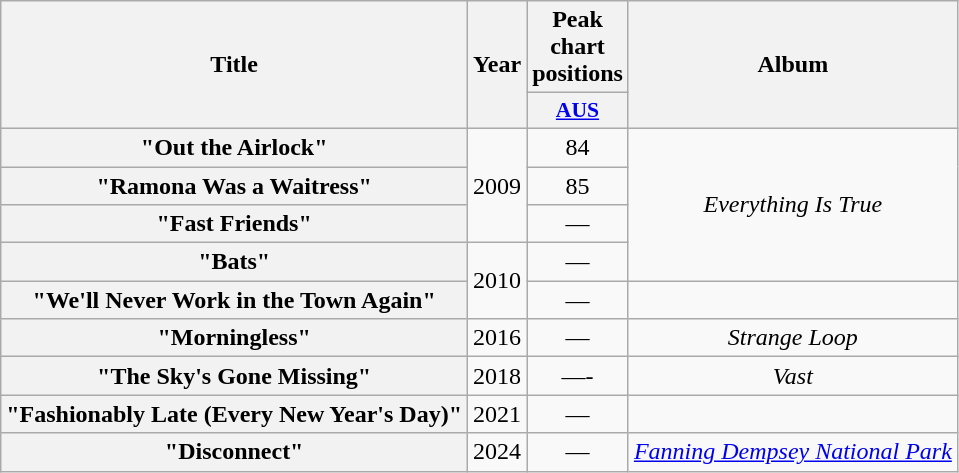<table class="wikitable plainrowheaders" style="text-align:center;">
<tr>
<th scope="col" rowspan="2">Title</th>
<th scope="col" rowspan="2">Year</th>
<th scope="col" colspan="1">Peak chart positions</th>
<th scope="col" rowspan="2">Album</th>
</tr>
<tr>
<th scope="col" style="width:3em;font-size:90%;"><a href='#'>AUS</a><br></th>
</tr>
<tr>
<th scope="row">"Out the Airlock"</th>
<td rowspan="3">2009</td>
<td>84</td>
<td rowspan="4"><em>Everything Is True</em></td>
</tr>
<tr>
<th scope="row">"Ramona Was a Waitress"</th>
<td>85</td>
</tr>
<tr>
<th scope="row">"Fast Friends"</th>
<td>—</td>
</tr>
<tr>
<th scope="row">"Bats"</th>
<td rowspan="2">2010</td>
<td>—</td>
</tr>
<tr>
<th scope="row">"We'll Never Work in the Town Again"</th>
<td>—</td>
<td></td>
</tr>
<tr>
<th scope="row">"Morningless"</th>
<td>2016</td>
<td>—</td>
<td><em>Strange Loop</em></td>
</tr>
<tr>
<th scope="row">"The Sky's Gone Missing"</th>
<td>2018</td>
<td>—-</td>
<td><em>Vast</em></td>
</tr>
<tr>
<th scope="row">"Fashionably Late (Every New Year's Day)"<br></th>
<td>2021</td>
<td>—</td>
<td></td>
</tr>
<tr>
<th scope="row">"Disconnect"<br></th>
<td>2024</td>
<td>—</td>
<td><em><a href='#'>Fanning Dempsey National Park</a></em></td>
</tr>
</table>
